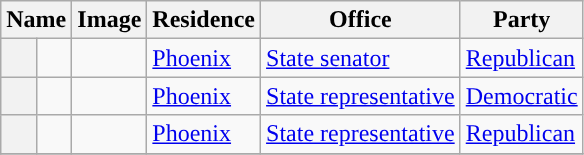<table class="sortable wikitable">
<tr valign=bottom>
<th colspan="2">Name</th>
<th>Image</th>
<th>Residence</th>
<th>Office</th>
<th>Party</th>
</tr>
<tr>
<th style="background-color:  "></th>
<td></td>
<td></td>
<td><a href='#'>Phoenix</a></td>
<td><a href='#'>State senator</a></td>
<td><a href='#'>Republican</a></td>
</tr>
<tr>
<th style="background-color:  "></th>
<td></td>
<td></td>
<td><a href='#'>Phoenix</a></td>
<td><a href='#'>State representative</a></td>
<td><a href='#'>Democratic</a></td>
</tr>
<tr>
<th style="background-color:  "></th>
<td></td>
<td></td>
<td><a href='#'>Phoenix</a></td>
<td><a href='#'>State representative</a></td>
<td><a href='#'>Republican</a></td>
</tr>
<tr>
</tr>
</table>
